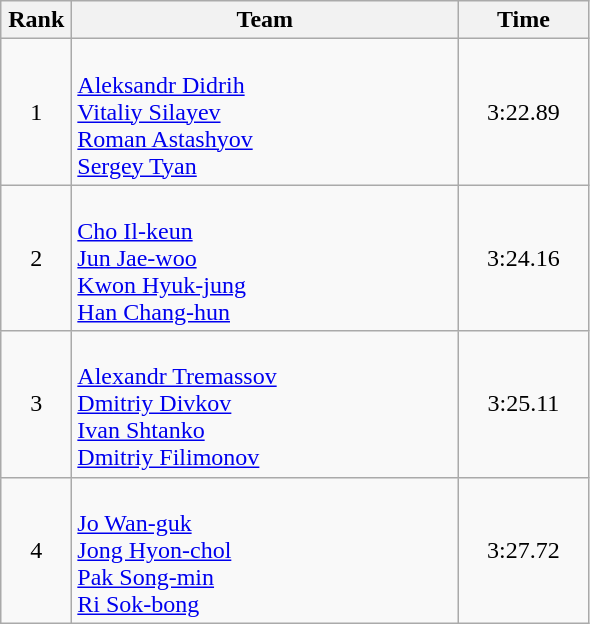<table class=wikitable style="text-align:center">
<tr>
<th width=40>Rank</th>
<th width=250>Team</th>
<th width=80>Time</th>
</tr>
<tr>
<td>1</td>
<td align=left><br><a href='#'>Aleksandr Didrih</a><br><a href='#'>Vitaliy Silayev</a><br><a href='#'>Roman Astashyov</a><br><a href='#'>Sergey Tyan</a></td>
<td>3:22.89</td>
</tr>
<tr>
<td>2</td>
<td align=left><br><a href='#'>Cho Il-keun</a><br><a href='#'>Jun Jae-woo</a><br><a href='#'>Kwon Hyuk-jung</a><br><a href='#'>Han Chang-hun</a></td>
<td>3:24.16</td>
</tr>
<tr>
<td>3</td>
<td align=left><br><a href='#'>Alexandr Tremassov</a><br><a href='#'>Dmitriy Divkov</a><br><a href='#'>Ivan Shtanko</a><br><a href='#'>Dmitriy Filimonov</a></td>
<td>3:25.11</td>
</tr>
<tr>
<td>4</td>
<td align=left><br><a href='#'>Jo Wan-guk</a><br><a href='#'>Jong Hyon-chol</a><br><a href='#'>Pak Song-min</a><br><a href='#'>Ri Sok-bong</a></td>
<td>3:27.72</td>
</tr>
</table>
